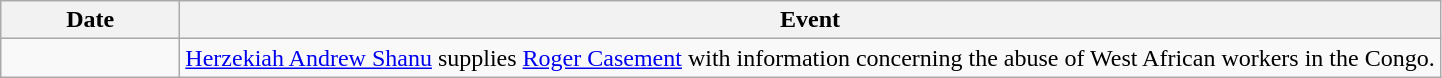<table class=wikitable>
<tr>
<th style="width:7em">Date</th>
<th>Event</th>
</tr>
<tr>
<td></td>
<td><a href='#'>Herzekiah Andrew Shanu</a>  supplies <a href='#'>Roger Casement</a> with information concerning the abuse of West African workers in the Congo.</td>
</tr>
</table>
